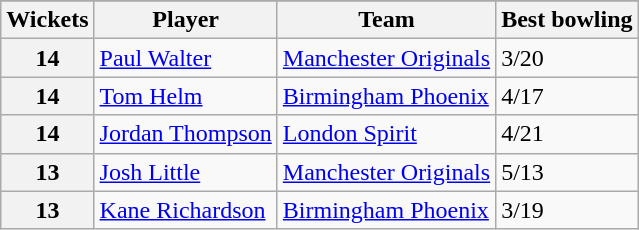<table class="wikitable defaultleft col4center" style="max-width:30em;">
<tr>
</tr>
<tr>
<th>Wickets</th>
<th>Player</th>
<th>Team</th>
<th>Best bowling</th>
</tr>
<tr>
<th>14</th>
<td><a href='#'>Paul Walter</a></td>
<td><a href='#'>Manchester Originals</a></td>
<td>3/20</td>
</tr>
<tr>
<th>14</th>
<td><a href='#'>Tom Helm</a></td>
<td><a href='#'>Birmingham Phoenix</a></td>
<td>4/17</td>
</tr>
<tr>
<th>14</th>
<td><a href='#'>Jordan Thompson</a></td>
<td><a href='#'>London Spirit</a></td>
<td>4/21</td>
</tr>
<tr>
<th>13</th>
<td><a href='#'>Josh Little</a></td>
<td><a href='#'>Manchester Originals</a></td>
<td>5/13</td>
</tr>
<tr>
<th>13</th>
<td><a href='#'>Kane Richardson</a></td>
<td><a href='#'>Birmingham Phoenix</a></td>
<td>3/19</td>
</tr>
</table>
